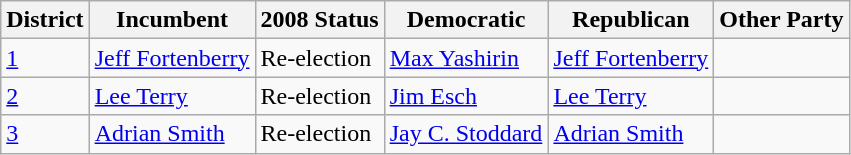<table class="wikitable">
<tr>
<th>District</th>
<th>Incumbent</th>
<th>2008 Status</th>
<th>Democratic</th>
<th>Republican</th>
<th>Other Party</th>
</tr>
<tr>
<td><a href='#'>1</a></td>
<td><a href='#'>Jeff Fortenberry</a></td>
<td>Re-election</td>
<td><a href='#'>Max Yashirin</a></td>
<td><a href='#'>Jeff Fortenberry</a></td>
<td></td>
</tr>
<tr>
<td><a href='#'>2</a></td>
<td><a href='#'>Lee Terry</a></td>
<td>Re-election</td>
<td><a href='#'>Jim Esch</a></td>
<td><a href='#'>Lee Terry</a></td>
<td></td>
</tr>
<tr>
<td><a href='#'>3</a></td>
<td><a href='#'>Adrian Smith</a></td>
<td>Re-election</td>
<td><a href='#'>Jay C. Stoddard</a></td>
<td><a href='#'>Adrian Smith</a></td>
<td></td>
</tr>
</table>
